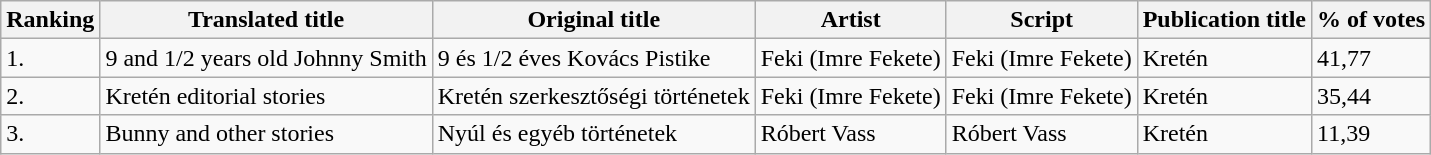<table | class="wikitable">
<tr valign="top">
<th><strong>Ranking</strong></th>
<th><strong>Translated title</strong></th>
<th><strong>Original title</strong></th>
<th><strong>Artist</strong></th>
<th><strong>Script</strong></th>
<th><strong>Publication title</strong></th>
<th><strong>% of votes</strong></th>
</tr>
<tr>
<td>1.</td>
<td>9 and 1/2 years old Johnny Smith</td>
<td>9 és 1/2 éves Kovács Pistike</td>
<td>Feki (Imre Fekete)</td>
<td>Feki (Imre Fekete)</td>
<td>Kretén</td>
<td>41,77</td>
</tr>
<tr>
<td>2.</td>
<td>Kretén editorial stories</td>
<td>Kretén szerkesztőségi történetek</td>
<td>Feki (Imre Fekete)</td>
<td>Feki (Imre Fekete)</td>
<td>Kretén</td>
<td>35,44</td>
</tr>
<tr>
<td>3.</td>
<td>Bunny and other stories</td>
<td>Nyúl és egyéb történetek</td>
<td>Róbert Vass</td>
<td>Róbert Vass</td>
<td>Kretén</td>
<td>11,39</td>
</tr>
</table>
